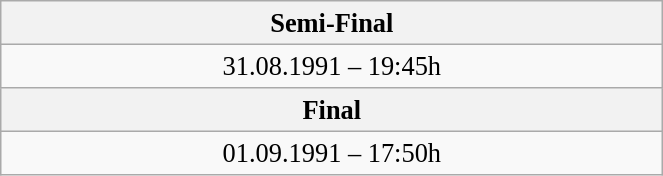<table class="wikitable" style=" text-align:center; font-size:110%;" width="35%">
<tr>
<th colspan="2">Semi-Final</th>
</tr>
<tr>
<td colspan="2">31.08.1991 – 19:45h</td>
</tr>
<tr>
<th colspan="2">Final</th>
</tr>
<tr>
<td colspan="2">01.09.1991 – 17:50h</td>
</tr>
</table>
